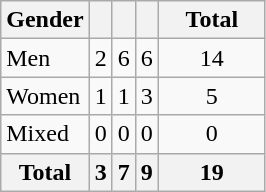<table class="wikitable" style="text-align:center; font-size:100%">
<tr>
<th>Gender</th>
<th width:3.7em; font-weight:bold;"></th>
<th width:3.7em; font-weight:bold;"></th>
<th width:3.7em; font-weight:bold;"></th>
<th style="width:4em; font-weight:bold;">Total</th>
</tr>
<tr>
<td align=left>Men</td>
<td>2</td>
<td>6</td>
<td>6</td>
<td>14</td>
</tr>
<tr>
<td align=left>Women</td>
<td>1</td>
<td>1</td>
<td>3</td>
<td>5</td>
</tr>
<tr>
<td align=left>Mixed</td>
<td>0</td>
<td>0</td>
<td>0</td>
<td>0</td>
</tr>
<tr>
<th>Total</th>
<th>3</th>
<th>7</th>
<th>9</th>
<th>19</th>
</tr>
</table>
